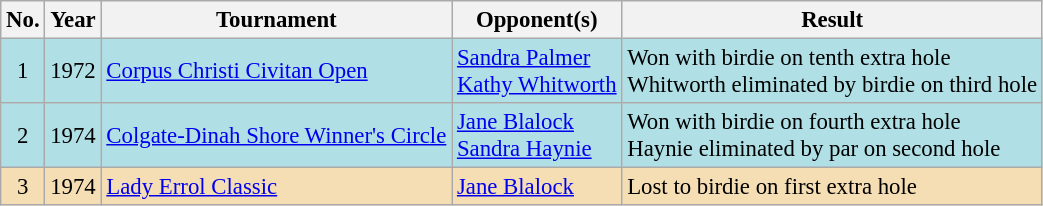<table class="wikitable" style="font-size:95%;">
<tr>
<th>No.</th>
<th>Year</th>
<th>Tournament</th>
<th>Opponent(s)</th>
<th>Result</th>
</tr>
<tr style="background:#B0E0E6;">
<td align=center>1</td>
<td align=center>1972</td>
<td><a href='#'>Corpus Christi Civitan Open</a></td>
<td> <a href='#'>Sandra Palmer</a><br> <a href='#'>Kathy Whitworth</a></td>
<td>Won with birdie on tenth extra hole<br>Whitworth eliminated by birdie on third hole</td>
</tr>
<tr style="background:#B0E0E6;">
<td align=center>2</td>
<td align=center>1974</td>
<td><a href='#'>Colgate-Dinah Shore Winner's Circle</a></td>
<td> <a href='#'>Jane Blalock</a><br> <a href='#'>Sandra Haynie</a></td>
<td>Won with birdie on fourth extra hole<br>Haynie eliminated by par on second hole</td>
</tr>
<tr style="background:#F5DEB3;">
<td align=center>3</td>
<td align=center>1974</td>
<td><a href='#'>Lady Errol Classic</a></td>
<td> <a href='#'>Jane Blalock</a></td>
<td>Lost to birdie on first extra hole</td>
</tr>
</table>
